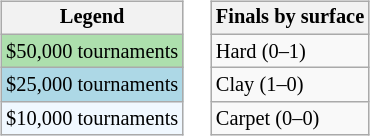<table>
<tr valign=top>
<td><br><table class=wikitable style="font-size:85%">
<tr>
<th>Legend</th>
</tr>
<tr style="background:#addfad;">
<td>$50,000 tournaments</td>
</tr>
<tr style="background:lightblue;">
<td>$25,000 tournaments</td>
</tr>
<tr style="background:#f0f8ff;">
<td>$10,000 tournaments</td>
</tr>
</table>
</td>
<td><br><table class=wikitable style="font-size:85%">
<tr>
<th>Finals by surface</th>
</tr>
<tr>
<td>Hard (0–1)</td>
</tr>
<tr>
<td>Clay (1–0)</td>
</tr>
<tr>
<td>Carpet (0–0)</td>
</tr>
</table>
</td>
</tr>
</table>
